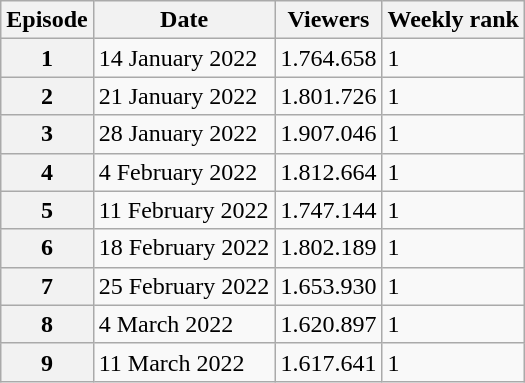<table class="wikitable sortable">
<tr>
<th>Episode</th>
<th>Date</th>
<th>Viewers</th>
<th>Weekly rank</th>
</tr>
<tr>
<th>1</th>
<td>14 January 2022</td>
<td>1.764.658</td>
<td>1</td>
</tr>
<tr>
<th>2</th>
<td>21 January 2022</td>
<td>1.801.726</td>
<td>1</td>
</tr>
<tr>
<th>3</th>
<td>28 January 2022</td>
<td>1.907.046</td>
<td>1</td>
</tr>
<tr>
<th>4</th>
<td>4 February 2022</td>
<td>1.812.664</td>
<td>1</td>
</tr>
<tr>
<th>5</th>
<td>11 February 2022</td>
<td>1.747.144</td>
<td>1</td>
</tr>
<tr>
<th>6</th>
<td>18 February 2022</td>
<td>1.802.189</td>
<td>1</td>
</tr>
<tr>
<th>7</th>
<td>25 February 2022</td>
<td>1.653.930</td>
<td>1</td>
</tr>
<tr>
<th>8</th>
<td>4 March 2022</td>
<td>1.620.897</td>
<td>1</td>
</tr>
<tr>
<th>9</th>
<td>11 March 2022</td>
<td>1.617.641</td>
<td>1</td>
</tr>
</table>
